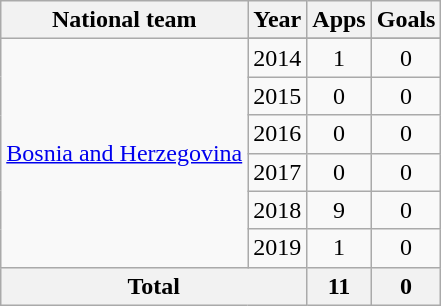<table class=wikitable style="text-align: center">
<tr>
<th>National team</th>
<th>Year</th>
<th>Apps</th>
<th>Goals</th>
</tr>
<tr>
<td rowspan=7><a href='#'>Bosnia and Herzegovina</a></td>
</tr>
<tr>
<td>2014</td>
<td>1</td>
<td>0</td>
</tr>
<tr>
<td>2015</td>
<td>0</td>
<td>0</td>
</tr>
<tr>
<td>2016</td>
<td>0</td>
<td>0</td>
</tr>
<tr>
<td>2017</td>
<td>0</td>
<td>0</td>
</tr>
<tr>
<td>2018</td>
<td>9</td>
<td>0</td>
</tr>
<tr>
<td>2019</td>
<td>1</td>
<td>0</td>
</tr>
<tr>
<th colspan=2>Total</th>
<th>11</th>
<th>0</th>
</tr>
</table>
